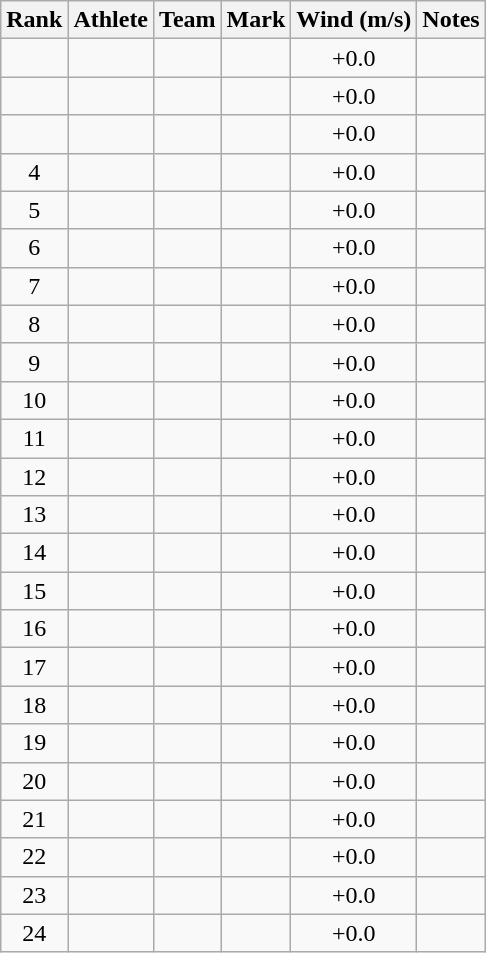<table class="wikitable sortable" style="text-align:center">
<tr>
<th>Rank</th>
<th>Athlete</th>
<th>Team</th>
<th>Mark</th>
<th>Wind (m/s)</th>
<th>Notes</th>
</tr>
<tr>
<td></td>
<td align=left></td>
<td></td>
<td><strong></strong></td>
<td>+0.0</td>
<td></td>
</tr>
<tr>
<td></td>
<td align=left></td>
<td></td>
<td><strong></strong></td>
<td>+0.0</td>
<td></td>
</tr>
<tr>
<td></td>
<td align=left></td>
<td></td>
<td><strong></strong></td>
<td>+0.0</td>
<td></td>
</tr>
<tr>
<td>4</td>
<td align=left></td>
<td></td>
<td><strong></strong></td>
<td>+0.0</td>
<td></td>
</tr>
<tr>
<td>5</td>
<td align=left></td>
<td></td>
<td><strong></strong></td>
<td>+0.0</td>
<td></td>
</tr>
<tr>
<td>6</td>
<td align=left></td>
<td></td>
<td><strong></strong></td>
<td>+0.0</td>
<td></td>
</tr>
<tr>
<td>7</td>
<td align=left></td>
<td></td>
<td><strong></strong></td>
<td>+0.0</td>
<td></td>
</tr>
<tr>
<td>8</td>
<td align=left></td>
<td></td>
<td><strong></strong></td>
<td>+0.0</td>
<td></td>
</tr>
<tr>
<td>9</td>
<td align=left></td>
<td></td>
<td><strong></strong></td>
<td>+0.0</td>
<td></td>
</tr>
<tr>
<td>10</td>
<td align=left></td>
<td></td>
<td><strong></strong></td>
<td>+0.0</td>
<td></td>
</tr>
<tr>
<td>11</td>
<td align=left></td>
<td></td>
<td><strong></strong></td>
<td>+0.0</td>
<td></td>
</tr>
<tr>
<td>12</td>
<td align=left></td>
<td></td>
<td><strong></strong></td>
<td>+0.0</td>
<td></td>
</tr>
<tr>
<td>13</td>
<td align=left></td>
<td></td>
<td><strong></strong></td>
<td>+0.0</td>
<td></td>
</tr>
<tr>
<td>14</td>
<td align=left></td>
<td></td>
<td><strong></strong></td>
<td>+0.0</td>
<td></td>
</tr>
<tr>
<td>15</td>
<td align=left></td>
<td></td>
<td><strong></strong></td>
<td>+0.0</td>
<td></td>
</tr>
<tr>
<td>16</td>
<td align=left></td>
<td></td>
<td><strong></strong></td>
<td>+0.0</td>
<td></td>
</tr>
<tr>
<td>17</td>
<td align=left></td>
<td></td>
<td><strong></strong></td>
<td>+0.0</td>
<td></td>
</tr>
<tr>
<td>18</td>
<td align=left></td>
<td></td>
<td><strong></strong></td>
<td>+0.0</td>
<td></td>
</tr>
<tr>
<td>19</td>
<td align=left></td>
<td></td>
<td><strong></strong></td>
<td>+0.0</td>
<td></td>
</tr>
<tr>
<td>20</td>
<td align=left></td>
<td></td>
<td><strong></strong></td>
<td>+0.0</td>
<td></td>
</tr>
<tr>
<td>21</td>
<td align=left></td>
<td></td>
<td><strong></strong></td>
<td>+0.0</td>
<td></td>
</tr>
<tr>
<td>22</td>
<td align=left></td>
<td></td>
<td><strong></strong></td>
<td>+0.0</td>
<td></td>
</tr>
<tr>
<td>23</td>
<td align=left></td>
<td></td>
<td><strong></strong></td>
<td>+0.0</td>
<td></td>
</tr>
<tr>
<td>24</td>
<td align=left></td>
<td></td>
<td><strong></strong></td>
<td>+0.0</td>
<td></td>
</tr>
</table>
